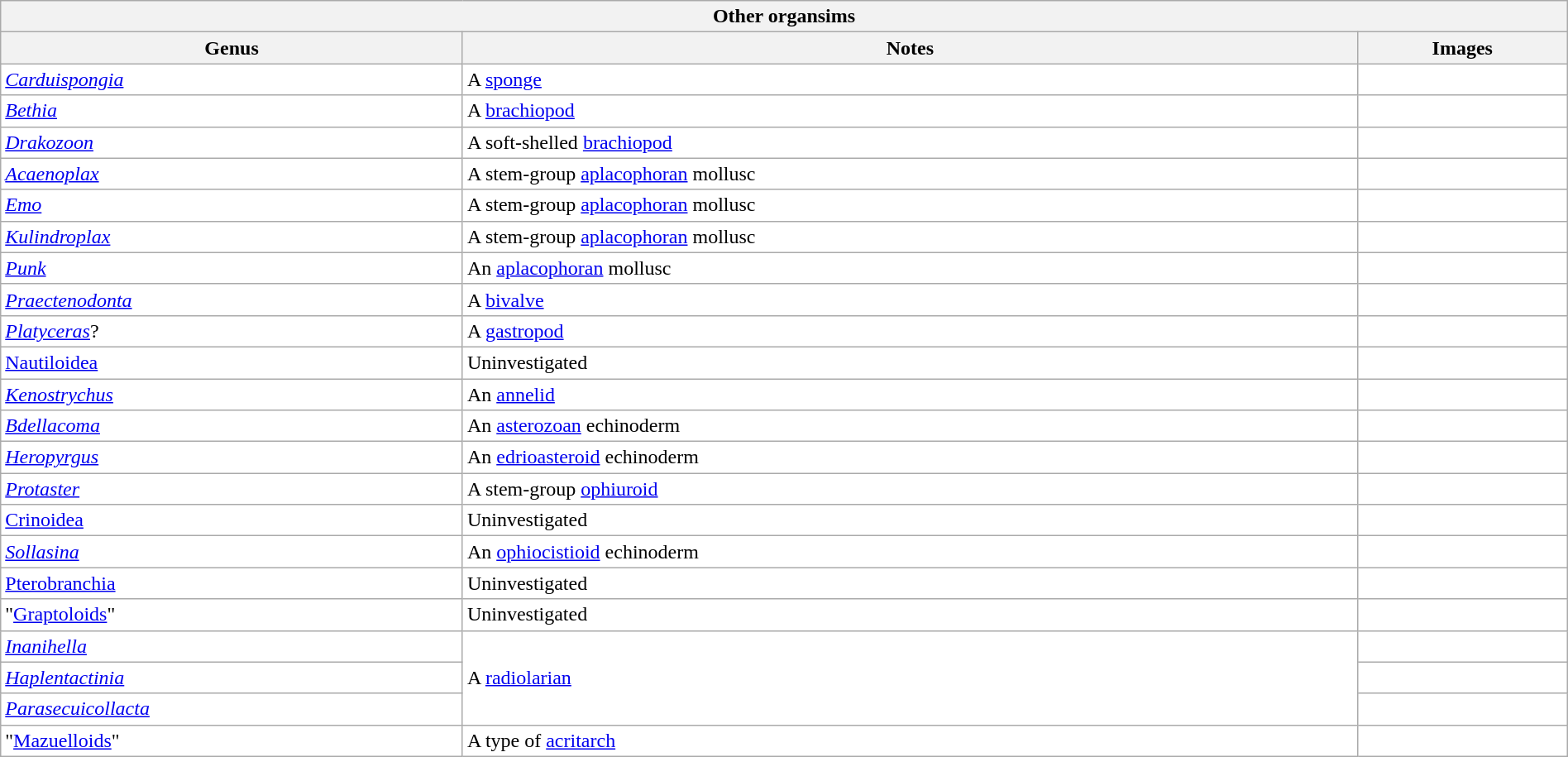<table class="wikitable sortable" style="background:white; width:100%;">
<tr>
<th colspan="4" align="center">Other organsims</th>
</tr>
<tr>
<th>Genus</th>
<th>Notes</th>
<th>Images</th>
</tr>
<tr>
<td><em><a href='#'>Carduispongia</a></em></td>
<td>A <a href='#'>sponge</a></td>
<td></td>
</tr>
<tr>
<td><em><a href='#'>Bethia</a></em></td>
<td>A <a href='#'>brachiopod</a></td>
<td></td>
</tr>
<tr>
<td><em><a href='#'>Drakozoon</a></em></td>
<td>A soft-shelled <a href='#'>brachiopod</a></td>
<td></td>
</tr>
<tr>
<td><em><a href='#'>Acaenoplax</a></em></td>
<td>A stem-group <a href='#'>aplacophoran</a> mollusc</td>
<td></td>
</tr>
<tr>
<td><em><a href='#'>Emo</a></em></td>
<td>A stem-group <a href='#'>aplacophoran</a> mollusc</td>
<td></td>
</tr>
<tr>
<td><em><a href='#'>Kulindroplax</a></em></td>
<td>A stem-group <a href='#'>aplacophoran</a> mollusc</td>
<td></td>
</tr>
<tr>
<td><em><a href='#'>Punk</a></em></td>
<td>An <a href='#'>aplacophoran</a> mollusc</td>
<td></td>
</tr>
<tr>
<td><em><a href='#'>Praectenodonta</a></em></td>
<td>A <a href='#'>bivalve</a></td>
<td></td>
</tr>
<tr>
<td><em><a href='#'>Platyceras</a></em>?</td>
<td>A <a href='#'>gastropod</a></td>
<td></td>
</tr>
<tr>
<td><a href='#'>Nautiloidea</a></td>
<td>Uninvestigated</td>
<td></td>
</tr>
<tr>
<td><em><a href='#'>Kenostrychus</a></em></td>
<td>An <a href='#'>annelid</a></td>
<td></td>
</tr>
<tr>
<td><em><a href='#'>Bdellacoma</a></em></td>
<td>An <a href='#'>asterozoan</a> echinoderm</td>
<td></td>
</tr>
<tr>
<td><em><a href='#'>Heropyrgus</a></em></td>
<td>An <a href='#'>edrioasteroid</a> echinoderm</td>
<td></td>
</tr>
<tr>
<td><em><a href='#'>Protaster</a></em></td>
<td>A stem-group <a href='#'>ophiuroid</a></td>
<td></td>
</tr>
<tr>
<td><a href='#'>Crinoidea</a></td>
<td>Uninvestigated</td>
<td></td>
</tr>
<tr>
<td><em><a href='#'>Sollasina</a></em></td>
<td>An <a href='#'>ophiocistioid</a> echinoderm</td>
<td></td>
</tr>
<tr>
<td><a href='#'>Pterobranchia</a></td>
<td>Uninvestigated</td>
<td></td>
</tr>
<tr>
<td>"<a href='#'>Graptoloids</a>"</td>
<td>Uninvestigated</td>
<td></td>
</tr>
<tr>
<td><em><a href='#'>Inanihella</a></em></td>
<td rowspan="3">A <a href='#'>radiolarian</a></td>
<td></td>
</tr>
<tr>
<td><em><a href='#'>Haplentactinia</a></em></td>
<td></td>
</tr>
<tr>
<td><em><a href='#'>Parasecuicollacta</a></em></td>
<td></td>
</tr>
<tr>
<td>"<a href='#'>Mazuelloids</a>"</td>
<td>A type of <a href='#'>acritarch</a></td>
<td></td>
</tr>
</table>
